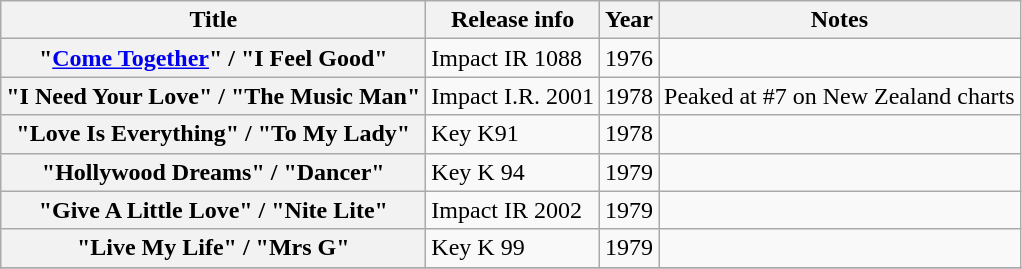<table class="wikitable plainrowheaders sortable">
<tr>
<th scope="col">Title</th>
<th scope="col">Release info</th>
<th scope="col">Year</th>
<th scope="col" class="unsortable">Notes</th>
</tr>
<tr>
<th scope="row">"<a href='#'>Come Together</a>" / "I Feel Good"</th>
<td>Impact IR 1088</td>
<td>1976</td>
<td></td>
</tr>
<tr>
<th scope="row">"I Need Your Love" / "The Music Man"</th>
<td>Impact I.R. 2001</td>
<td>1978</td>
<td>Peaked at #7 on New Zealand charts</td>
</tr>
<tr>
<th scope="row">"Love Is Everything" / "To My Lady"</th>
<td>Key K91</td>
<td>1978</td>
<td></td>
</tr>
<tr>
<th scope="row">"Hollywood Dreams" / "Dancer"</th>
<td>Key K 94</td>
<td>1979</td>
<td></td>
</tr>
<tr>
<th scope="row">"Give A Little Love" / "Nite Lite"</th>
<td>Impact IR 2002</td>
<td>1979</td>
<td></td>
</tr>
<tr>
<th scope="row">"Live My Life" / "Mrs G"</th>
<td>Key K 99</td>
<td>1979</td>
<td></td>
</tr>
<tr>
</tr>
</table>
